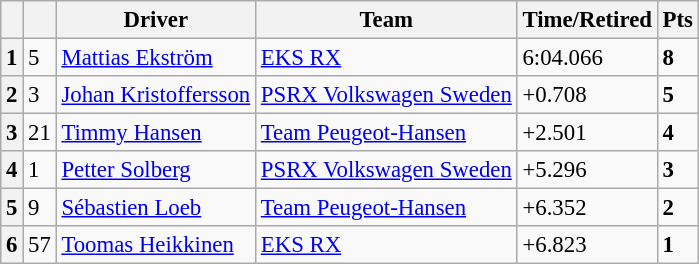<table class=wikitable style="font-size:95%">
<tr>
<th></th>
<th></th>
<th>Driver</th>
<th>Team</th>
<th>Time/Retired</th>
<th>Pts</th>
</tr>
<tr>
<th>1</th>
<td>5</td>
<td> <a href='#'>Mattias Ekström</a></td>
<td><a href='#'>EKS RX</a></td>
<td>6:04.066</td>
<td><strong>8</strong></td>
</tr>
<tr>
<th>2</th>
<td>3</td>
<td> <a href='#'>Johan Kristoffersson</a></td>
<td><a href='#'>PSRX Volkswagen Sweden</a></td>
<td>+0.708</td>
<td><strong>5</strong></td>
</tr>
<tr>
<th>3</th>
<td>21</td>
<td> <a href='#'>Timmy Hansen</a></td>
<td><a href='#'>Team Peugeot-Hansen</a></td>
<td>+2.501</td>
<td><strong>4</strong></td>
</tr>
<tr>
<th>4</th>
<td>1</td>
<td> <a href='#'>Petter Solberg</a></td>
<td><a href='#'>PSRX Volkswagen Sweden</a></td>
<td>+5.296</td>
<td><strong>3</strong></td>
</tr>
<tr>
<th>5</th>
<td>9</td>
<td> <a href='#'>Sébastien Loeb</a></td>
<td><a href='#'>Team Peugeot-Hansen</a></td>
<td>+6.352</td>
<td><strong>2</strong></td>
</tr>
<tr>
<th>6</th>
<td>57</td>
<td> <a href='#'>Toomas Heikkinen</a></td>
<td><a href='#'>EKS RX</a></td>
<td>+6.823</td>
<td><strong>1</strong></td>
</tr>
</table>
